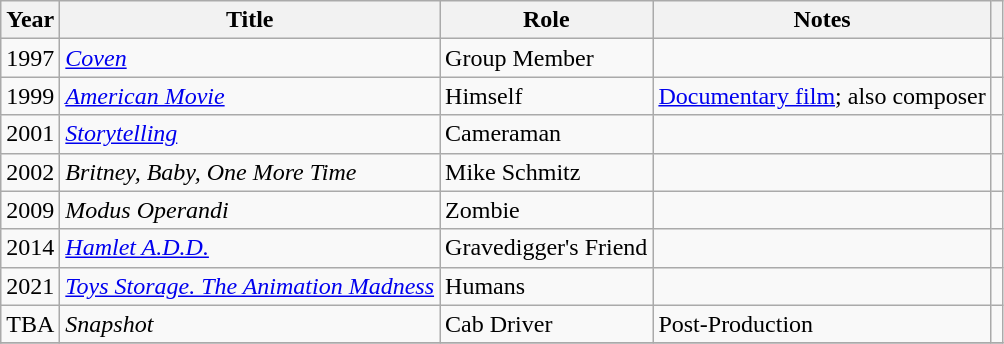<table class="wikitable sortable">
<tr>
<th>Year</th>
<th>Title</th>
<th>Role</th>
<th class=unsortable>Notes</th>
<th class=unsortable></th>
</tr>
<tr>
<td>1997</td>
<td><em><a href='#'>Coven</a></em></td>
<td>Group Member</td>
<td></td>
<td></td>
</tr>
<tr>
<td>1999</td>
<td><em><a href='#'>American Movie</a></em></td>
<td>Himself</td>
<td><a href='#'>Documentary film</a>; also composer</td>
<td></td>
</tr>
<tr>
<td>2001</td>
<td><em><a href='#'>Storytelling</a></em></td>
<td>Cameraman</td>
<td></td>
<td></td>
</tr>
<tr>
<td>2002</td>
<td><em>Britney, Baby, One More Time</em></td>
<td>Mike Schmitz</td>
<td></td>
<td></td>
</tr>
<tr>
<td>2009</td>
<td><em>Modus Operandi</em></td>
<td>Zombie</td>
<td></td>
<td></td>
</tr>
<tr>
<td>2014</td>
<td><em><a href='#'>Hamlet A.D.D.</a></em></td>
<td>Gravedigger's Friend</td>
<td></td>
<td></td>
</tr>
<tr>
<td>2021</td>
<td><em><a href='#'>Toys Storage. The Animation Madness</a></em></td>
<td>Humans</td>
<td></td>
<td></td>
</tr>
<tr>
<td>TBA</td>
<td><em>Snapshot</em></td>
<td>Cab Driver</td>
<td>Post-Production</td>
<td></td>
</tr>
<tr>
</tr>
</table>
